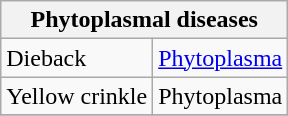<table class="wikitable" style="clear">
<tr>
<th colspan=2><strong>Phytoplasmal diseases</strong><br></th>
</tr>
<tr>
<td>Dieback</td>
<td><a href='#'>Phytoplasma</a></td>
</tr>
<tr>
<td>Yellow crinkle</td>
<td>Phytoplasma</td>
</tr>
<tr>
</tr>
</table>
